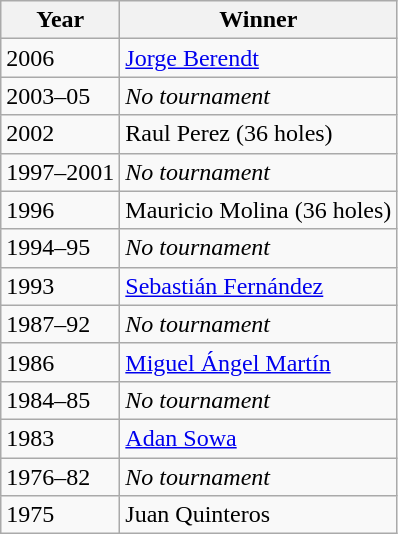<table class=wikitable>
<tr>
<th>Year</th>
<th>Winner</th>
</tr>
<tr>
<td>2006</td>
<td><a href='#'>Jorge Berendt</a></td>
</tr>
<tr>
<td>2003–05</td>
<td colspan=3><em>No tournament</em></td>
</tr>
<tr>
<td>2002</td>
<td>Raul Perez (36 holes)</td>
</tr>
<tr>
<td>1997–2001</td>
<td colspan=3><em>No tournament</em></td>
</tr>
<tr>
<td>1996</td>
<td>Mauricio Molina (36 holes)</td>
</tr>
<tr>
<td>1994–95</td>
<td colspan=3><em>No tournament</em></td>
</tr>
<tr>
<td>1993</td>
<td><a href='#'>Sebastián Fernández</a></td>
</tr>
<tr>
<td>1987–92</td>
<td colspan=3><em>No tournament</em></td>
</tr>
<tr>
<td>1986</td>
<td><a href='#'>Miguel Ángel Martín</a></td>
</tr>
<tr>
<td>1984–85</td>
<td colspan=3><em>No tournament</em></td>
</tr>
<tr>
<td>1983</td>
<td><a href='#'>Adan Sowa</a></td>
</tr>
<tr>
<td>1976–82</td>
<td colspan=3><em>No tournament</em></td>
</tr>
<tr>
<td>1975</td>
<td>Juan Quinteros</td>
</tr>
</table>
